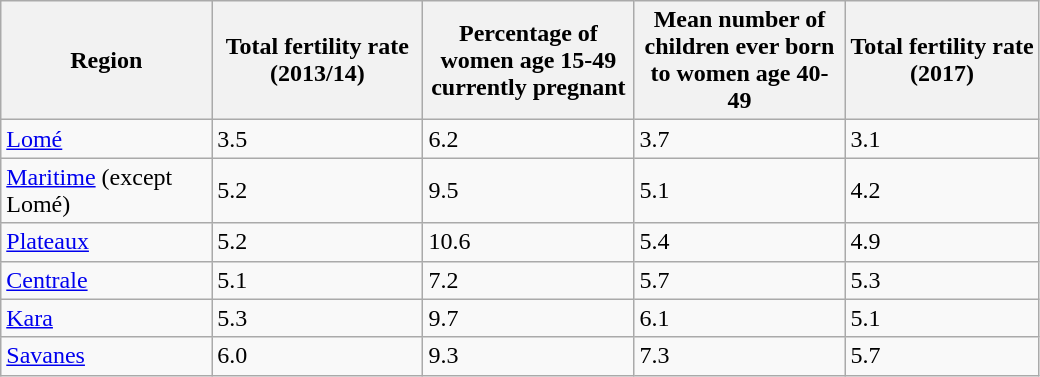<table class="wikitable sortable">
<tr>
<th style="width:100pt;">Region</th>
<th style="width:100pt;">Total fertility rate<br>(2013/14)</th>
<th style="width:100pt;">Percentage of women age 15-49 currently pregnant</th>
<th style="width:100pt;">Mean number of children ever born to women age 40-49</th>
<th>Total fertility rate<br>(2017)</th>
</tr>
<tr>
<td><a href='#'>Lomé</a></td>
<td>3.5</td>
<td>6.2</td>
<td>3.7</td>
<td>3.1</td>
</tr>
<tr>
<td><a href='#'>Maritime</a> (except Lomé)</td>
<td>5.2</td>
<td>9.5</td>
<td>5.1</td>
<td>4.2</td>
</tr>
<tr>
<td><a href='#'>Plateaux</a></td>
<td>5.2</td>
<td>10.6</td>
<td>5.4</td>
<td>4.9</td>
</tr>
<tr>
<td><a href='#'>Centrale</a></td>
<td>5.1</td>
<td>7.2</td>
<td>5.7</td>
<td>5.3</td>
</tr>
<tr>
<td><a href='#'>Kara</a></td>
<td>5.3</td>
<td>9.7</td>
<td>6.1</td>
<td>5.1</td>
</tr>
<tr>
<td><a href='#'>Savanes</a></td>
<td>6.0</td>
<td>9.3</td>
<td>7.3</td>
<td>5.7</td>
</tr>
</table>
